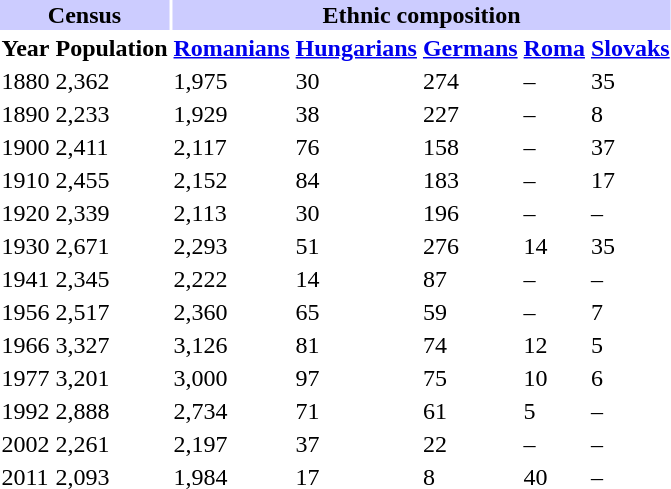<table class="toccolours">
<tr>
<th align="center" colspan="2" style="background:#ccccff;">Census</th>
<th align="center" colspan="5" style="background:#ccccff;">Ethnic composition</th>
</tr>
<tr>
<th>Year</th>
<th>Population</th>
<th><a href='#'>Romanians</a></th>
<th><a href='#'>Hungarians</a></th>
<th><a href='#'>Germans</a></th>
<th><a href='#'>Roma</a></th>
<th><a href='#'>Slovaks</a></th>
</tr>
<tr>
<td>1880</td>
<td>2,362</td>
<td>1,975</td>
<td>30</td>
<td>274</td>
<td>–</td>
<td>35</td>
</tr>
<tr>
<td>1890</td>
<td>2,233</td>
<td>1,929</td>
<td>38</td>
<td>227</td>
<td>–</td>
<td>8</td>
</tr>
<tr>
<td>1900</td>
<td>2,411</td>
<td>2,117</td>
<td>76</td>
<td>158</td>
<td>–</td>
<td>37</td>
</tr>
<tr>
<td>1910</td>
<td>2,455</td>
<td>2,152</td>
<td>84</td>
<td>183</td>
<td>–</td>
<td>17</td>
</tr>
<tr>
<td>1920</td>
<td>2,339</td>
<td>2,113</td>
<td>30</td>
<td>196</td>
<td>–</td>
<td>–</td>
</tr>
<tr>
<td>1930</td>
<td>2,671</td>
<td>2,293</td>
<td>51</td>
<td>276</td>
<td>14</td>
<td>35</td>
</tr>
<tr>
<td>1941</td>
<td>2,345</td>
<td>2,222</td>
<td>14</td>
<td>87</td>
<td>–</td>
<td>–</td>
</tr>
<tr>
<td>1956</td>
<td>2,517</td>
<td>2,360</td>
<td>65</td>
<td>59</td>
<td>–</td>
<td>7</td>
</tr>
<tr>
<td>1966</td>
<td>3,327</td>
<td>3,126</td>
<td>81</td>
<td>74</td>
<td>12</td>
<td>5</td>
</tr>
<tr>
<td>1977</td>
<td>3,201</td>
<td>3,000</td>
<td>97</td>
<td>75</td>
<td>10</td>
<td>6</td>
</tr>
<tr>
<td>1992</td>
<td>2,888</td>
<td>2,734</td>
<td>71</td>
<td>61</td>
<td>5</td>
<td>–</td>
</tr>
<tr>
<td>2002</td>
<td>2,261</td>
<td>2,197</td>
<td>37</td>
<td>22</td>
<td>–</td>
<td>–</td>
</tr>
<tr>
<td>2011</td>
<td>2,093</td>
<td>1,984</td>
<td>17</td>
<td>8</td>
<td>40</td>
<td>–</td>
</tr>
</table>
